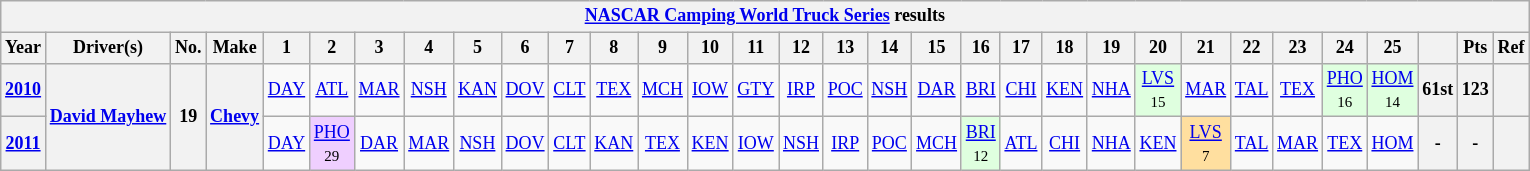<table class="wikitable" style="text-align:center; font-size:75%">
<tr>
<th colspan="32"><a href='#'>NASCAR Camping World Truck Series</a> results</th>
</tr>
<tr>
<th>Year</th>
<th>Driver(s)</th>
<th>No.</th>
<th>Make</th>
<th>1</th>
<th>2</th>
<th>3</th>
<th>4</th>
<th>5</th>
<th>6</th>
<th>7</th>
<th>8</th>
<th>9</th>
<th>10</th>
<th>11</th>
<th>12</th>
<th>13</th>
<th>14</th>
<th>15</th>
<th>16</th>
<th>17</th>
<th>18</th>
<th>19</th>
<th>20</th>
<th>21</th>
<th>22</th>
<th>23</th>
<th>24</th>
<th>25</th>
<th></th>
<th>Pts</th>
<th>Ref</th>
</tr>
<tr>
<th><a href='#'>2010</a></th>
<th rowspan="2"><a href='#'>David Mayhew</a></th>
<th rowspan="2">19</th>
<th rowspan="2"><a href='#'>Chevy</a></th>
<td><a href='#'>DAY</a></td>
<td><a href='#'>ATL</a></td>
<td><a href='#'>MAR</a></td>
<td><a href='#'>NSH</a></td>
<td><a href='#'>KAN</a></td>
<td><a href='#'>DOV</a></td>
<td><a href='#'>CLT</a></td>
<td><a href='#'>TEX</a></td>
<td><a href='#'>MCH</a></td>
<td><a href='#'>IOW</a></td>
<td><a href='#'>GTY</a></td>
<td><a href='#'>IRP</a></td>
<td><a href='#'>POC</a></td>
<td><a href='#'>NSH</a></td>
<td><a href='#'>DAR</a></td>
<td><a href='#'>BRI</a></td>
<td><a href='#'>CHI</a></td>
<td><a href='#'>KEN</a></td>
<td><a href='#'>NHA</a></td>
<td style="background:#DFFFDF;"><a href='#'>LVS</a><br><small>15</small></td>
<td><a href='#'>MAR</a></td>
<td><a href='#'>TAL</a></td>
<td><a href='#'>TEX</a></td>
<td style="background:#DFFFDF;"><a href='#'>PHO</a><br><small>16</small></td>
<td style="background:#DFFFDF;"><a href='#'>HOM</a><br><small>14</small></td>
<th>61st</th>
<th>123</th>
<th></th>
</tr>
<tr>
<th><a href='#'>2011</a></th>
<td><a href='#'>DAY</a></td>
<td style="background:#EFCFFF;"><a href='#'>PHO</a><br><small>29</small></td>
<td><a href='#'>DAR</a></td>
<td><a href='#'>MAR</a></td>
<td><a href='#'>NSH</a></td>
<td><a href='#'>DOV</a></td>
<td><a href='#'>CLT</a></td>
<td><a href='#'>KAN</a></td>
<td><a href='#'>TEX</a></td>
<td><a href='#'>KEN</a></td>
<td><a href='#'>IOW</a></td>
<td><a href='#'>NSH</a></td>
<td><a href='#'>IRP</a></td>
<td><a href='#'>POC</a></td>
<td><a href='#'>MCH</a></td>
<td style="background:#DFFFDF;"><a href='#'>BRI</a><br><small>12</small></td>
<td><a href='#'>ATL</a></td>
<td><a href='#'>CHI</a></td>
<td><a href='#'>NHA</a></td>
<td><a href='#'>KEN</a></td>
<td style="background:#FFDF9F;"><a href='#'>LVS</a><br><small>7</small></td>
<td><a href='#'>TAL</a></td>
<td><a href='#'>MAR</a></td>
<td><a href='#'>TEX</a></td>
<td><a href='#'>HOM</a></td>
<th>-</th>
<th>-</th>
<th></th>
</tr>
</table>
